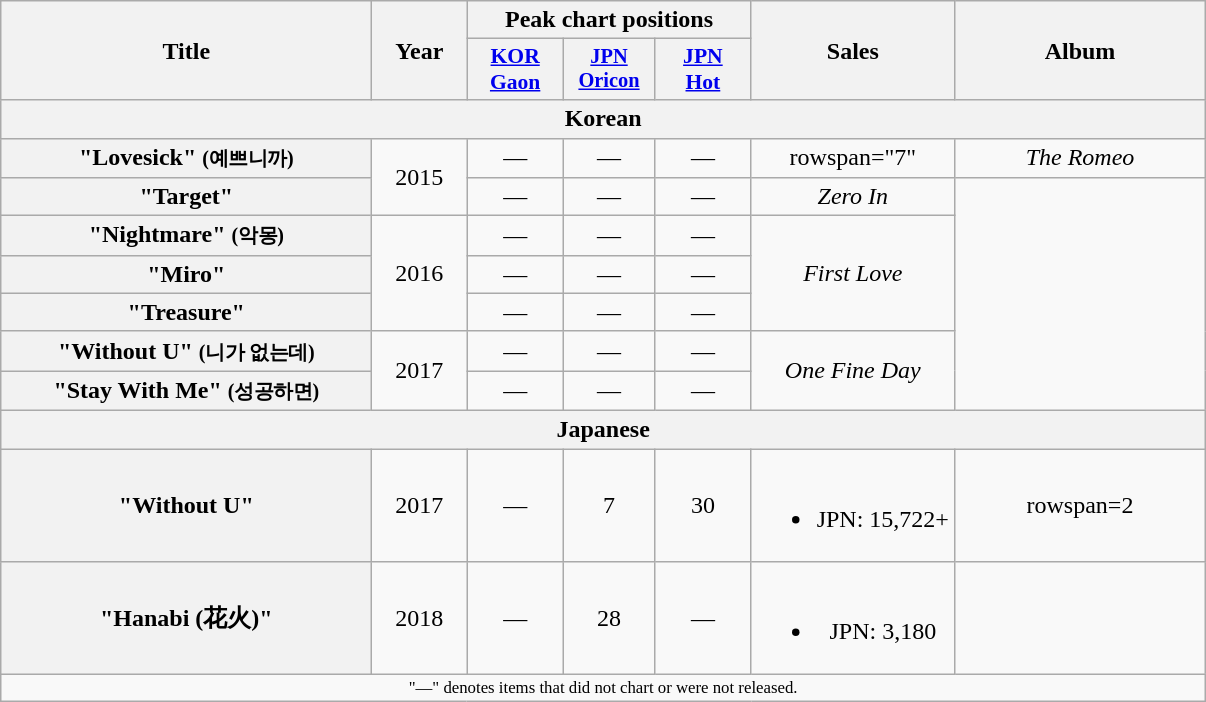<table class="wikitable plainrowheaders" style="text-align:center;" border="1">
<tr>
<th scope="col" rowspan="2" style="width:15em;">Title</th>
<th scope="col" rowspan="2" style="width: 3.5em;">Year</th>
<th scope="col" colspan="3">Peak chart positions</th>
<th scope="col" rowspan="2">Sales</th>
<th scope="col" rowspan="2" style="width:10em;">Album</th>
</tr>
<tr>
<th style="width:4em;font-size:90%"><a href='#'>KOR<br>Gaon</a></th>
<th scope="col" style="width:4em;font-size:85%;"><a href='#'>JPN<br>Oricon</a></th>
<th style="width:4em;font-size:90%"><a href='#'>JPN<br>Hot</a></th>
</tr>
<tr>
<th colspan="8">Korean</th>
</tr>
<tr>
<th scope="row">"Lovesick" <small>(예쁘니까)</small></th>
<td rowspan="2">2015</td>
<td>—</td>
<td>—</td>
<td>—</td>
<td>rowspan="7" </td>
<td><em>The Romeo</em></td>
</tr>
<tr>
<th scope="row">"Target"</th>
<td>—</td>
<td>—</td>
<td>—</td>
<td><em>Zero In</em></td>
</tr>
<tr>
<th scope="row">"Nightmare" <small>(악몽)</small></th>
<td rowspan="3">2016</td>
<td>—</td>
<td>—</td>
<td>—</td>
<td rowspan="3"><em>First Love</em></td>
</tr>
<tr>
<th scope="row">"Miro"</th>
<td>—</td>
<td>—</td>
<td>—</td>
</tr>
<tr>
<th scope="row">"Treasure"</th>
<td>—</td>
<td>—</td>
<td>—</td>
</tr>
<tr>
<th scope="row">"Without U" <small>(니가 없는데)</small></th>
<td rowspan="2">2017</td>
<td>—</td>
<td>—</td>
<td>—</td>
<td rowspan="2"><em>One Fine Day</em></td>
</tr>
<tr>
<th scope="row">"Stay With Me" <small>(성공하면)</small></th>
<td>—</td>
<td>—</td>
<td>—</td>
</tr>
<tr>
<th colspan="8">Japanese</th>
</tr>
<tr>
<th scope="row">"Without U"</th>
<td rowspan="1">2017</td>
<td>—</td>
<td>7</td>
<td>30</td>
<td><br><ul><li>JPN: 15,722+</li></ul></td>
<td>rowspan=2 </td>
</tr>
<tr>
<th scope="row">"Hanabi (花火)"</th>
<td rowspan="1">2018</td>
<td>—</td>
<td>28</td>
<td>—</td>
<td><br><ul><li>JPN: 3,180</li></ul></td>
</tr>
<tr>
<td colspan="7" style="text-align:center; font-size:70%;">"—" denotes items that did not chart or were not released.</td>
</tr>
</table>
